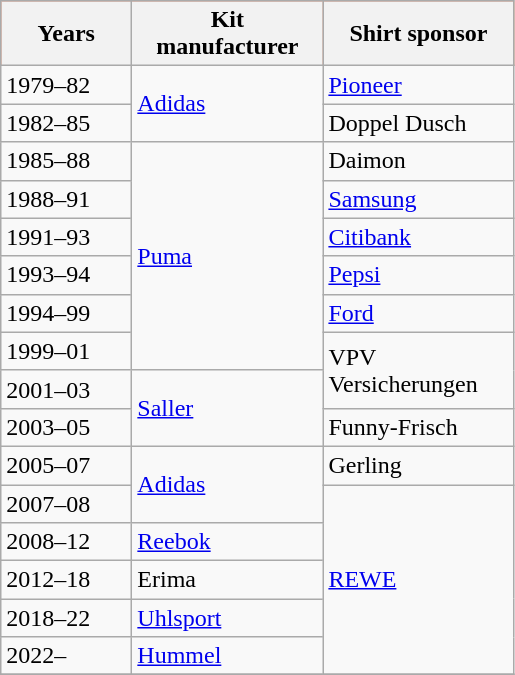<table " class="wikitable">
<tr style="background:#ee4000;">
<th width="80">Years</th>
<th style="width:120px;">Kit manufacturer</th>
<th style="width:120px;">Shirt sponsor</th>
</tr>
<tr>
<td>1979–82</td>
<td rowspan=2><a href='#'>Adidas</a></td>
<td><a href='#'>Pioneer</a></td>
</tr>
<tr>
<td>1982–85</td>
<td>Doppel Dusch</td>
</tr>
<tr>
<td>1985–88</td>
<td rowspan=6><a href='#'>Puma</a></td>
<td>Daimon</td>
</tr>
<tr>
<td>1988–91</td>
<td><a href='#'>Samsung</a></td>
</tr>
<tr>
<td>1991–93</td>
<td><a href='#'>Citibank</a></td>
</tr>
<tr>
<td>1993–94</td>
<td><a href='#'>Pepsi</a></td>
</tr>
<tr>
<td>1994–99</td>
<td><a href='#'>Ford</a></td>
</tr>
<tr>
<td>1999–01</td>
<td rowspan=2>VPV Versicherungen</td>
</tr>
<tr>
<td>2001–03</td>
<td rowspan=2><a href='#'>Saller</a></td>
</tr>
<tr>
<td>2003–05</td>
<td>Funny-Frisch</td>
</tr>
<tr>
<td>2005–07</td>
<td rowspan=2><a href='#'>Adidas</a></td>
<td>Gerling</td>
</tr>
<tr>
<td>2007–08</td>
<td rowspan=5><a href='#'>REWE</a></td>
</tr>
<tr>
<td>2008–12</td>
<td><a href='#'>Reebok</a></td>
</tr>
<tr>
<td>2012–18</td>
<td>Erima</td>
</tr>
<tr>
<td>2018–22</td>
<td><a href='#'>Uhlsport</a></td>
</tr>
<tr>
<td>2022–</td>
<td><a href='#'>Hummel</a></td>
</tr>
<tr>
</tr>
</table>
